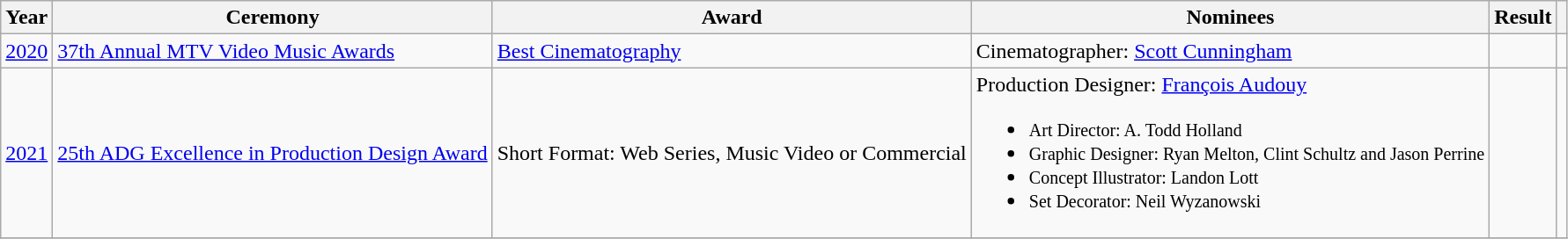<table class="wikitable sortable plainrowheaders">
<tr>
<th scope="col">Year</th>
<th scope="col">Ceremony</th>
<th scope="col">Award</th>
<th scope="col">Nominees</th>
<th scope="col">Result</th>
<th scope="col"></th>
</tr>
<tr>
<td><a href='#'>2020</a></td>
<td><a href='#'>37th Annual MTV Video Music Awards</a></td>
<td><a href='#'>Best Cinematography</a></td>
<td>Cinematographer: <a href='#'>Scott Cunningham</a></td>
<td></td>
<td style="text-align:center;"></td>
</tr>
<tr>
<td rowspan="1"><a href='#'>2021</a></td>
<td><a href='#'>25th ADG Excellence in Production Design Award</a></td>
<td>Short Format: Web Series, Music Video or Commercial</td>
<td>Production Designer: <a href='#'>François Audouy</a><br><ul><li><small>Art Director: A. Todd Holland</small></li><li><small>Graphic Designer: Ryan Melton, Clint Schultz and Jason Perrine</small></li><li><small>Concept Illustrator: Landon Lott</small></li><li><small>Set Decorator: Neil Wyzanowski</small></li></ul></td>
<td></td>
<td style="text-align:center;"></td>
</tr>
<tr>
</tr>
</table>
